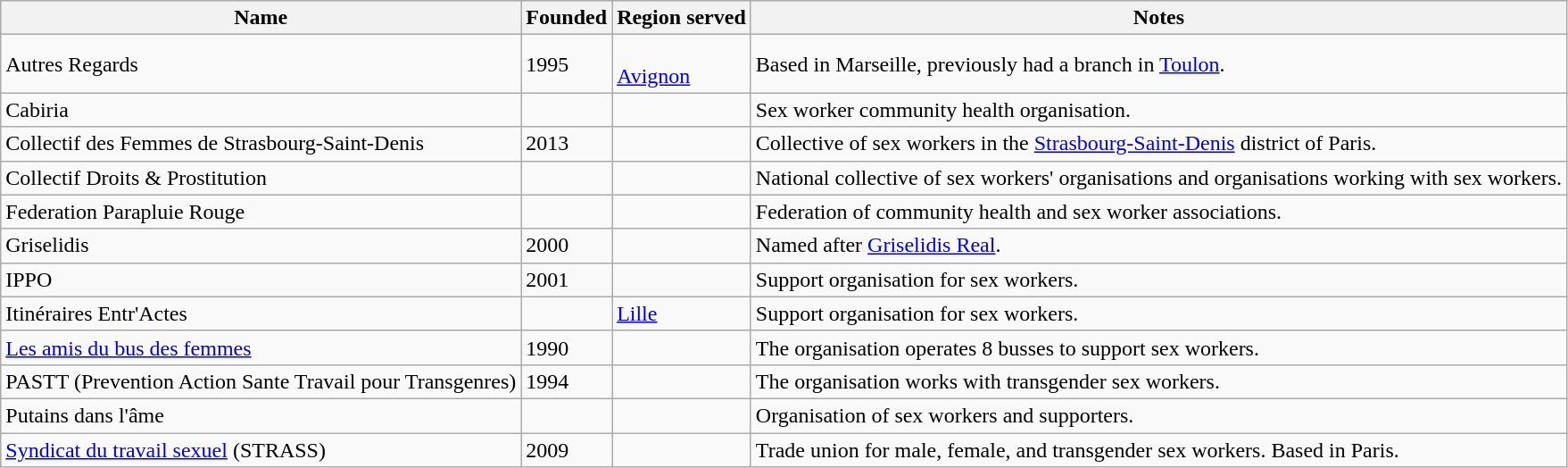<table class="wikitable sortable">
<tr>
<th>Name</th>
<th>Founded</th>
<th>Region served</th>
<th>Notes</th>
</tr>
<tr>
<td>Autres Regards</td>
<td>1995</td>
<td><br> <a href='#'>Avignon</a></td>
<td>Based in Marseille, previously had a branch in <a href='#'>Toulon</a>.</td>
</tr>
<tr>
<td>Cabiria</td>
<td></td>
<td></td>
<td>Sex worker community health organisation.</td>
</tr>
<tr>
<td>Collectif des Femmes de Strasbourg-Saint-Denis</td>
<td>2013</td>
<td></td>
<td>Collective of sex workers in the <a href='#'>Strasbourg-Saint-Denis</a> district of Paris.</td>
</tr>
<tr>
<td>Collectif Droits & Prostitution</td>
<td></td>
<td></td>
<td>National collective of sex workers' organisations and organisations working with sex workers.</td>
</tr>
<tr>
<td>Federation Parapluie Rouge</td>
<td></td>
<td></td>
<td>Federation of community health and sex worker associations.</td>
</tr>
<tr>
<td>Griselidis</td>
<td>2000</td>
<td></td>
<td>Named after <a href='#'>Griselidis Real</a>.</td>
</tr>
<tr>
<td>IPPO</td>
<td>2001</td>
<td></td>
<td>Support organisation for sex workers.</td>
</tr>
<tr>
<td>Itinéraires Entr'Actes</td>
<td></td>
<td> <a href='#'>Lille</a></td>
<td>Support organisation for sex workers.</td>
</tr>
<tr>
<td><a href='#'>Les amis du bus des femmes</a></td>
<td>1990</td>
<td></td>
<td>The organisation operates 8 busses to support sex workers.</td>
</tr>
<tr>
<td>PASTT (Prevention Action Sante Travail pour Transgenres)</td>
<td>1994</td>
<td></td>
<td>The organisation works with transgender sex workers.</td>
</tr>
<tr>
<td>Putains dans l'âme</td>
<td></td>
<td></td>
<td>Organisation of sex workers and supporters.</td>
</tr>
<tr>
<td><a href='#'>Syndicat du travail sexuel</a> (STRASS)</td>
<td>2009</td>
<td></td>
<td>Trade union for male, female, and transgender sex workers. Based in Paris.</td>
</tr>
</table>
